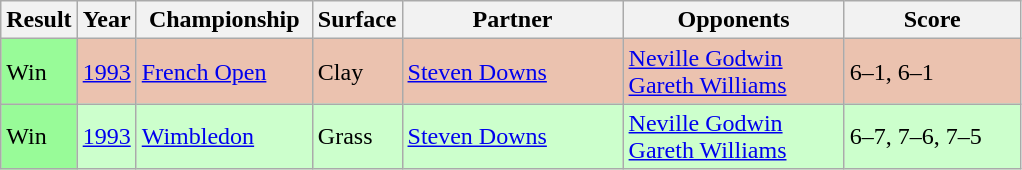<table class="sortable wikitable">
<tr>
<th style="width:40px;">Result</th>
<th style="width:30px;">Year</th>
<th style="width:110px;">Championship</th>
<th style="width:50px;">Surface</th>
<th style="width:140px;">Partner</th>
<th style="width:140px;">Opponents</th>
<th style="width:110px;" class="unsortable">Score</th>
</tr>
<tr style="background:#ebc2af;">
<td style="background:#98fb98;">Win</td>
<td><a href='#'>1993</a></td>
<td><a href='#'>French Open</a></td>
<td>Clay</td>
<td> <a href='#'>Steven Downs</a></td>
<td> <a href='#'>Neville Godwin</a> <br>  <a href='#'>Gareth Williams</a></td>
<td>6–1, 6–1</td>
</tr>
<tr style="background:#ccffcc;">
<td style="background:#98fb98;">Win</td>
<td><a href='#'>1993</a></td>
<td><a href='#'>Wimbledon</a></td>
<td>Grass</td>
<td> <a href='#'>Steven Downs</a></td>
<td> <a href='#'>Neville Godwin</a> <br>  <a href='#'>Gareth Williams</a></td>
<td>6–7, 7–6, 7–5</td>
</tr>
</table>
